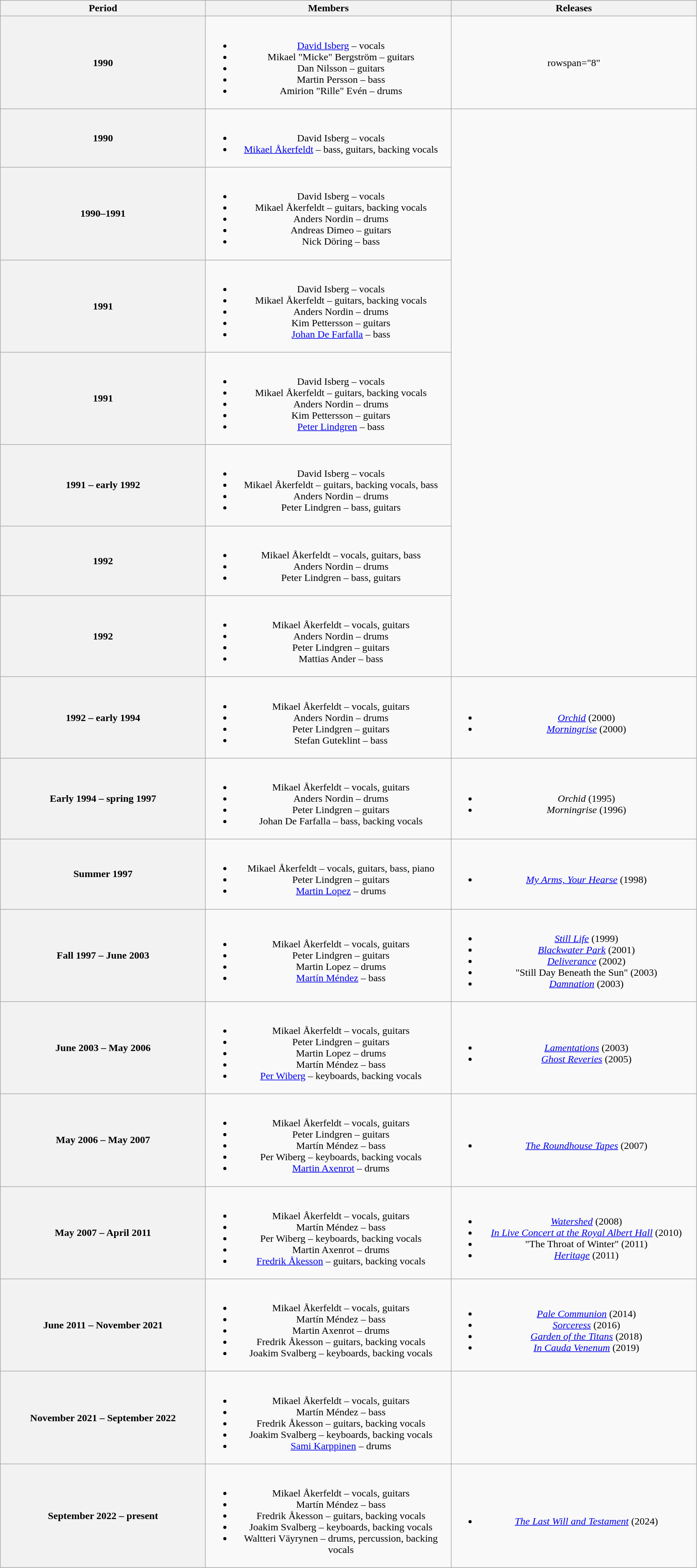<table class="wikitable plainrowheaders" style="text-align:center;">
<tr>
<th scope="col" style="width:20em;">Period</th>
<th scope="col" style="width:24em;">Members</th>
<th scope="col" style="width:24em;">Releases</th>
</tr>
<tr>
<th scope="col">1990</th>
<td><br><ul><li><a href='#'>David Isberg</a> – vocals</li><li>Mikael "Micke" Bergström – guitars</li><li>Dan Nilsson – guitars</li><li>Martin Persson – bass</li><li>Amirion "Rille" Evén – drums</li></ul></td>
<td>rowspan="8" </td>
</tr>
<tr>
<th scope="col">1990</th>
<td><br><ul><li>David Isberg – vocals</li><li><a href='#'>Mikael Åkerfeldt</a> – bass, guitars, backing vocals</li></ul></td>
</tr>
<tr>
<th scope="col">1990–1991</th>
<td><br><ul><li>David Isberg – vocals</li><li>Mikael Åkerfeldt – guitars, backing vocals</li><li>Anders Nordin – drums</li><li>Andreas Dimeo – guitars</li><li>Nick Döring – bass</li></ul></td>
</tr>
<tr>
<th scope="col">1991</th>
<td><br><ul><li>David Isberg – vocals</li><li>Mikael Åkerfeldt – guitars, backing vocals</li><li>Anders Nordin – drums</li><li>Kim Pettersson – guitars</li><li><a href='#'>Johan De Farfalla</a> – bass</li></ul></td>
</tr>
<tr>
<th scope="col">1991</th>
<td><br><ul><li>David Isberg – vocals</li><li>Mikael Åkerfeldt – guitars, backing vocals</li><li>Anders Nordin – drums</li><li>Kim Pettersson – guitars</li><li><a href='#'>Peter Lindgren</a> – bass</li></ul></td>
</tr>
<tr>
<th scope="col">1991 – early 1992</th>
<td><br><ul><li>David Isberg – vocals</li><li>Mikael Åkerfeldt – guitars, backing vocals, bass</li><li>Anders Nordin – drums</li><li>Peter Lindgren – bass, guitars</li></ul></td>
</tr>
<tr>
<th scope="col">1992</th>
<td><br><ul><li>Mikael Åkerfeldt – vocals, guitars, bass</li><li>Anders Nordin – drums</li><li>Peter Lindgren – bass, guitars</li></ul></td>
</tr>
<tr>
<th scope="col">1992</th>
<td><br><ul><li>Mikael Åkerfeldt – vocals, guitars</li><li>Anders Nordin – drums</li><li>Peter Lindgren – guitars</li><li>Mattias Ander – bass</li></ul></td>
</tr>
<tr>
<th scope="col">1992 – early 1994</th>
<td><br><ul><li>Mikael Åkerfeldt – vocals, guitars</li><li>Anders Nordin – drums</li><li>Peter Lindgren – guitars</li><li>Stefan Guteklint – bass</li></ul></td>
<td><br><ul><li><em><a href='#'>Orchid</a></em> (2000) </li><li><em><a href='#'>Morningrise</a></em> (2000) </li></ul></td>
</tr>
<tr>
<th scope="col">Early 1994 – spring 1997</th>
<td><br><ul><li>Mikael Åkerfeldt – vocals, guitars</li><li>Anders Nordin – drums</li><li>Peter Lindgren – guitars</li><li>Johan De Farfalla – bass, backing vocals</li></ul></td>
<td><br><ul><li><em>Orchid</em> (1995)</li><li><em>Morningrise</em> (1996)</li></ul></td>
</tr>
<tr>
<th scope="col">Summer 1997</th>
<td><br><ul><li>Mikael Åkerfeldt – vocals, guitars, bass, piano</li><li>Peter Lindgren – guitars</li><li><a href='#'>Martin Lopez</a> – drums</li></ul></td>
<td><br><ul><li><em><a href='#'>My Arms, Your Hearse</a></em> (1998)</li></ul></td>
</tr>
<tr>
<th scope="col">Fall 1997 – June 2003</th>
<td><br><ul><li>Mikael Åkerfeldt – vocals, guitars</li><li>Peter Lindgren – guitars</li><li>Martin Lopez – drums</li><li><a href='#'>Martín Méndez</a> – bass</li></ul></td>
<td><br><ul><li><em><a href='#'>Still Life</a></em> (1999)</li><li><em><a href='#'>Blackwater Park</a></em> (2001)</li><li><em><a href='#'>Deliverance</a></em> (2002)</li><li>"Still Day Beneath the Sun" (2003)</li><li><em><a href='#'>Damnation</a></em> (2003)</li></ul></td>
</tr>
<tr>
<th scope="col">June 2003 – May 2006</th>
<td><br><ul><li>Mikael Åkerfeldt – vocals, guitars</li><li>Peter Lindgren – guitars</li><li>Martin Lopez – drums</li><li>Martín Méndez – bass</li><li><a href='#'>Per Wiberg</a> – keyboards, backing vocals<br></li></ul></td>
<td><br><ul><li><em><a href='#'>Lamentations</a></em> (2003)</li><li><em><a href='#'>Ghost Reveries</a></em> (2005)</li></ul></td>
</tr>
<tr>
<th scope="col">May 2006 – May 2007</th>
<td><br><ul><li>Mikael Åkerfeldt – vocals, guitars</li><li>Peter Lindgren – guitars</li><li>Martín Méndez – bass</li><li>Per Wiberg – keyboards, backing vocals</li><li><a href='#'>Martin Axenrot</a> – drums<br></li></ul></td>
<td><br><ul><li><em><a href='#'>The Roundhouse Tapes</a></em> (2007)</li></ul></td>
</tr>
<tr>
<th scope="col">May 2007 – April 2011</th>
<td><br><ul><li>Mikael Åkerfeldt – vocals, guitars</li><li>Martín Méndez – bass</li><li>Per Wiberg – keyboards, backing vocals</li><li>Martin Axenrot – drums</li><li><a href='#'>Fredrik Åkesson</a> – guitars, backing vocals</li></ul></td>
<td><br><ul><li><em><a href='#'>Watershed</a></em> (2008)</li><li><em><a href='#'>In Live Concert at the Royal Albert Hall</a></em> (2010)</li><li>"The Throat of Winter" (2011)</li><li><em><a href='#'>Heritage</a></em> (2011)</li></ul></td>
</tr>
<tr>
<th scope="col">June 2011 – November 2021</th>
<td><br><ul><li>Mikael Åkerfeldt – vocals, guitars</li><li>Martín Méndez – bass</li><li>Martin Axenrot – drums</li><li>Fredrik Åkesson – guitars, backing vocals</li><li>Joakim Svalberg – keyboards, backing vocals</li></ul></td>
<td><br><ul><li><em><a href='#'>Pale Communion</a></em> (2014)</li><li><em><a href='#'>Sorceress</a></em> (2016)</li><li><em><a href='#'>Garden of the Titans</a></em> (2018)</li><li><em><a href='#'>In Cauda Venenum</a></em> (2019)</li></ul></td>
</tr>
<tr>
<th scope="col">November 2021 – September 2022</th>
<td><br><ul><li>Mikael Åkerfeldt – vocals, guitars</li><li>Martín Méndez – bass</li><li>Fredrik Åkesson – guitars, backing vocals</li><li>Joakim Svalberg – keyboards, backing vocals</li><li><a href='#'>Sami Karppinen</a> – drums </li></ul></td>
<td></td>
</tr>
<tr>
<th scope="col">September 2022 – present</th>
<td><br><ul><li>Mikael Åkerfeldt – vocals, guitars</li><li>Martín Méndez – bass</li><li>Fredrik Åkesson – guitars, backing vocals</li><li>Joakim Svalberg – keyboards, backing vocals</li><li>Waltteri Väyrynen – drums, percussion, backing vocals</li></ul></td>
<td><br><ul><li><em><a href='#'>The Last Will and Testament</a></em> (2024)</li></ul></td>
</tr>
</table>
